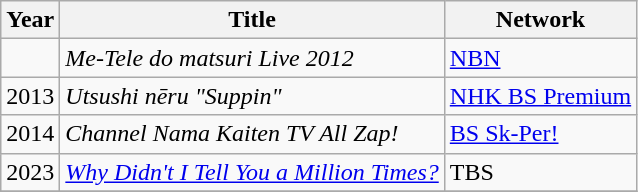<table class="wikitable">
<tr>
<th>Year</th>
<th>Title</th>
<th>Network</th>
</tr>
<tr>
<td></td>
<td><em>Me-Tele do matsuri Live 2012</em></td>
<td><a href='#'>NBN</a></td>
</tr>
<tr>
<td>2013</td>
<td><em>Utsushi nēru "Suppin"</em></td>
<td><a href='#'>NHK BS Premium</a></td>
</tr>
<tr>
<td>2014</td>
<td><em>Channel Nama Kaiten TV All Zap!</em></td>
<td><a href='#'>BS Sk-Per!</a></td>
</tr>
<tr>
<td>2023</td>
<td><em><a href='#'>Why Didn't I Tell You a Million Times?</a></em></td>
<td>TBS</td>
</tr>
<tr>
</tr>
</table>
